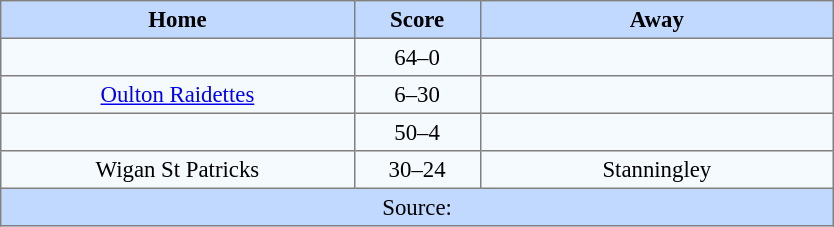<table border=1 style="border-collapse:collapse; font-size:95%; text-align:center;" cellpadding=3 cellspacing=0 width=44%>
<tr bgcolor=#C1D8FF>
<th width=19%>Home</th>
<th width=6%>Score</th>
<th width=19%>Away</th>
</tr>
<tr bgcolor=#F5FAFF>
<td></td>
<td>64–0</td>
<td></td>
</tr>
<tr bgcolor=#F5FAFF>
<td><a href='#'>Oulton Raidettes</a></td>
<td>6–30</td>
<td></td>
</tr>
<tr bgcolor=#F5FAFF>
<td></td>
<td>50–4</td>
<td></td>
</tr>
<tr bgcolor=#F5FAFF>
<td>Wigan St Patricks</td>
<td>30–24</td>
<td>Stanningley</td>
</tr>
<tr bgcolor=#C1D8FF>
<td colspan=3>Source:</td>
</tr>
</table>
